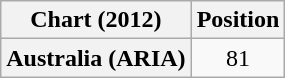<table class="wikitable plainrowheaders">
<tr>
<th scope="col">Chart (2012)</th>
<th scope="col">Position</th>
</tr>
<tr>
<th scope="row">Australia (ARIA)</th>
<td style="text-align:center">81</td>
</tr>
</table>
